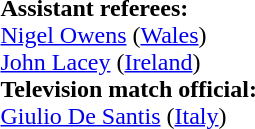<table width=100% style="font-size: 100%">
<tr>
<td><br><strong>Assistant referees:</strong>
<br><a href='#'>Nigel Owens</a> (<a href='#'>Wales</a>)
<br><a href='#'>John Lacey</a> (<a href='#'>Ireland</a>)
<br><strong>Television match official:</strong>
<br><a href='#'>Giulio De Santis</a> (<a href='#'>Italy</a>)</td>
</tr>
</table>
